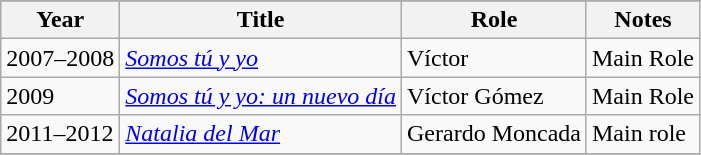<table class="wikitable sortable">
<tr>
</tr>
<tr>
<th>Year</th>
<th>Title</th>
<th>Role</th>
<th>Notes</th>
</tr>
<tr>
<td>2007–2008</td>
<td><em><a href='#'>Somos tú y yo</a></em></td>
<td>Víctor</td>
<td>Main Role</td>
</tr>
<tr>
<td>2009</td>
<td><em><a href='#'>Somos tú y yo: un nuevo día</a></em></td>
<td>Víctor Gómez</td>
<td>Main Role</td>
</tr>
<tr>
<td>2011–2012</td>
<td><em><a href='#'>Natalia del Mar</a></em></td>
<td>Gerardo Moncada</td>
<td>Main role</td>
</tr>
<tr>
</tr>
</table>
